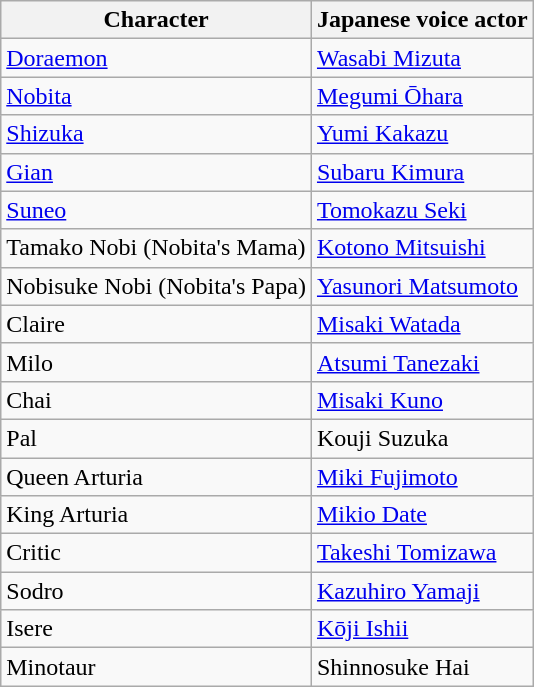<table class="wikitable">
<tr>
<th>Character</th>
<th>Japanese voice actor</th>
</tr>
<tr>
<td><a href='#'>Doraemon</a></td>
<td><a href='#'>Wasabi Mizuta</a></td>
</tr>
<tr>
<td><a href='#'>Nobita</a></td>
<td><a href='#'>Megumi Ōhara</a></td>
</tr>
<tr>
<td><a href='#'>Shizuka</a></td>
<td><a href='#'>Yumi Kakazu</a></td>
</tr>
<tr>
<td><a href='#'>Gian</a></td>
<td><a href='#'>Subaru Kimura</a></td>
</tr>
<tr>
<td><a href='#'>Suneo</a></td>
<td><a href='#'>Tomokazu Seki</a></td>
</tr>
<tr>
<td>Tamako Nobi (Nobita's Mama)</td>
<td><a href='#'>Kotono Mitsuishi</a></td>
</tr>
<tr>
<td>Nobisuke Nobi (Nobita's Papa)</td>
<td><a href='#'>Yasunori Matsumoto</a></td>
</tr>
<tr>
<td>Claire</td>
<td><a href='#'>Misaki Watada</a></td>
</tr>
<tr>
<td>Milo</td>
<td><a href='#'>Atsumi Tanezaki</a></td>
</tr>
<tr>
<td>Chai</td>
<td><a href='#'>Misaki Kuno</a></td>
</tr>
<tr>
<td>Pal</td>
<td>Kouji Suzuka</td>
</tr>
<tr>
<td>Queen Arturia</td>
<td><a href='#'>Miki Fujimoto</a></td>
</tr>
<tr>
<td>King Arturia</td>
<td><a href='#'>Mikio Date</a></td>
</tr>
<tr>
<td>Critic</td>
<td><a href='#'>Takeshi Tomizawa</a></td>
</tr>
<tr>
<td>Sodro</td>
<td><a href='#'>Kazuhiro Yamaji</a></td>
</tr>
<tr>
<td>Isere</td>
<td><a href='#'>Kōji Ishii</a></td>
</tr>
<tr>
<td>Minotaur</td>
<td>Shinnosuke Hai</td>
</tr>
</table>
